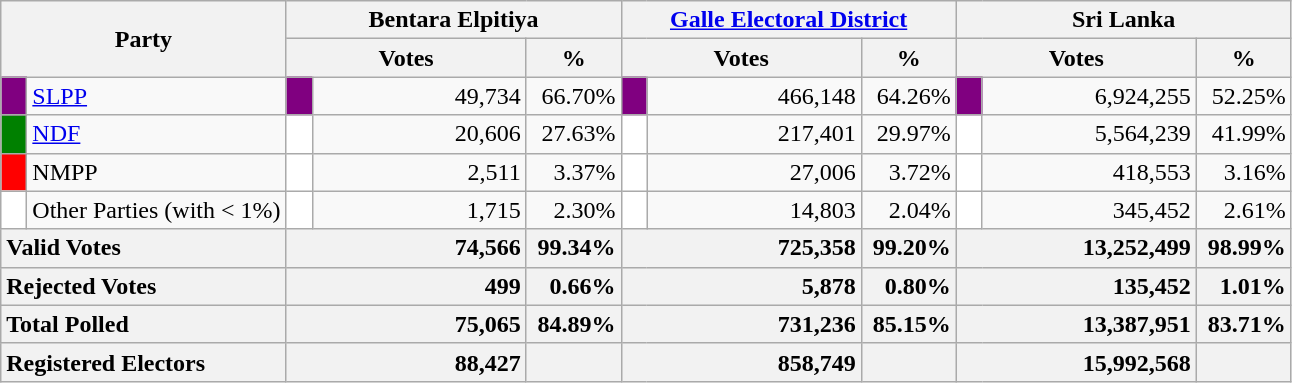<table class="wikitable">
<tr>
<th colspan="2" width="144px"rowspan="2">Party</th>
<th colspan="3" width="216px">Bentara Elpitiya</th>
<th colspan="3" width="216px"><a href='#'>Galle Electoral District</a></th>
<th colspan="3" width="216px">Sri Lanka</th>
</tr>
<tr>
<th colspan="2" width="144px">Votes</th>
<th>%</th>
<th colspan="2" width="144px">Votes</th>
<th>%</th>
<th colspan="2" width="144px">Votes</th>
<th>%</th>
</tr>
<tr>
<td style="background-color:purple;" width="10px"></td>
<td style="text-align:left;"><a href='#'>SLPP</a></td>
<td style="background-color:purple;" width="10px"></td>
<td style="text-align:right;">49,734</td>
<td style="text-align:right;">66.70%</td>
<td style="background-color:purple;" width="10px"></td>
<td style="text-align:right;">466,148</td>
<td style="text-align:right;">64.26%</td>
<td style="background-color:purple;" width="10px"></td>
<td style="text-align:right;">6,924,255</td>
<td style="text-align:right;">52.25%</td>
</tr>
<tr>
<td style="background-color:green;" width="10px"></td>
<td style="text-align:left;"><a href='#'>NDF</a></td>
<td style="background-color:white;" width="10px"></td>
<td style="text-align:right;">20,606</td>
<td style="text-align:right;">27.63%</td>
<td style="background-color:white;" width="10px"></td>
<td style="text-align:right;">217,401</td>
<td style="text-align:right;">29.97%</td>
<td style="background-color:white;" width="10px"></td>
<td style="text-align:right;">5,564,239</td>
<td style="text-align:right;">41.99%</td>
</tr>
<tr>
<td style="background-color:red;" width="10px"></td>
<td style="text-align:left;">NMPP</td>
<td style="background-color:white;" width="10px"></td>
<td style="text-align:right;">2,511</td>
<td style="text-align:right;">3.37%</td>
<td style="background-color:white;" width="10px"></td>
<td style="text-align:right;">27,006</td>
<td style="text-align:right;">3.72%</td>
<td style="background-color:white;" width="10px"></td>
<td style="text-align:right;">418,553</td>
<td style="text-align:right;">3.16%</td>
</tr>
<tr>
<td style="background-color:white;" width="10px"></td>
<td style="text-align:left;">Other Parties (with < 1%)</td>
<td style="background-color:white;" width="10px"></td>
<td style="text-align:right;">1,715</td>
<td style="text-align:right;">2.30%</td>
<td style="background-color:white;" width="10px"></td>
<td style="text-align:right;">14,803</td>
<td style="text-align:right;">2.04%</td>
<td style="background-color:white;" width="10px"></td>
<td style="text-align:right;">345,452</td>
<td style="text-align:right;">2.61%</td>
</tr>
<tr>
<th colspan="2" width="144px"style="text-align:left;">Valid Votes</th>
<th style="text-align:right;"colspan="2" width="144px">74,566</th>
<th style="text-align:right;">99.34%</th>
<th style="text-align:right;"colspan="2" width="144px">725,358</th>
<th style="text-align:right;">99.20%</th>
<th style="text-align:right;"colspan="2" width="144px">13,252,499</th>
<th style="text-align:right;">98.99%</th>
</tr>
<tr>
<th colspan="2" width="144px"style="text-align:left;">Rejected Votes</th>
<th style="text-align:right;"colspan="2" width="144px">499</th>
<th style="text-align:right;">0.66%</th>
<th style="text-align:right;"colspan="2" width="144px">5,878</th>
<th style="text-align:right;">0.80%</th>
<th style="text-align:right;"colspan="2" width="144px">135,452</th>
<th style="text-align:right;">1.01%</th>
</tr>
<tr>
<th colspan="2" width="144px"style="text-align:left;">Total Polled</th>
<th style="text-align:right;"colspan="2" width="144px">75,065</th>
<th style="text-align:right;">84.89%</th>
<th style="text-align:right;"colspan="2" width="144px">731,236</th>
<th style="text-align:right;">85.15%</th>
<th style="text-align:right;"colspan="2" width="144px">13,387,951</th>
<th style="text-align:right;">83.71%</th>
</tr>
<tr>
<th colspan="2" width="144px"style="text-align:left;">Registered Electors</th>
<th style="text-align:right;"colspan="2" width="144px">88,427</th>
<th></th>
<th style="text-align:right;"colspan="2" width="144px">858,749</th>
<th></th>
<th style="text-align:right;"colspan="2" width="144px">15,992,568</th>
<th></th>
</tr>
</table>
